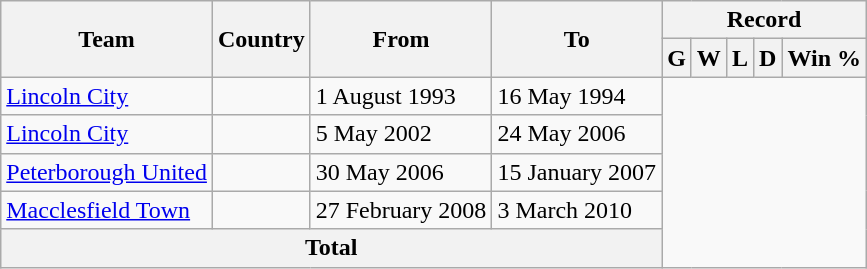<table class="wikitable">
<tr>
<th rowspan=2>Team</th>
<th rowspan=2>Country</th>
<th rowspan=2>From</th>
<th rowspan=2>To</th>
<th colspan=5>Record</th>
</tr>
<tr>
<th>G</th>
<th>W</th>
<th>L</th>
<th>D</th>
<th>Win %</th>
</tr>
<tr>
<td><a href='#'>Lincoln City</a></td>
<td></td>
<td>1 August 1993</td>
<td>16 May 1994<br></td>
</tr>
<tr>
<td><a href='#'>Lincoln City</a></td>
<td></td>
<td>5 May 2002</td>
<td>24 May 2006<br></td>
</tr>
<tr>
<td><a href='#'>Peterborough United</a></td>
<td></td>
<td>30 May 2006</td>
<td>15 January 2007<br></td>
</tr>
<tr>
<td><a href='#'>Macclesfield Town</a></td>
<td></td>
<td>27 February 2008</td>
<td>3 March 2010<br></td>
</tr>
<tr>
<th colspan=4>Total<br></th>
</tr>
</table>
